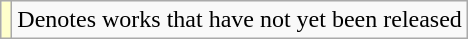<table class="wikitable">
<tr>
<td style="background:#FFFFCC;"></td>
<td>Denotes works that have not yet been released</td>
</tr>
</table>
